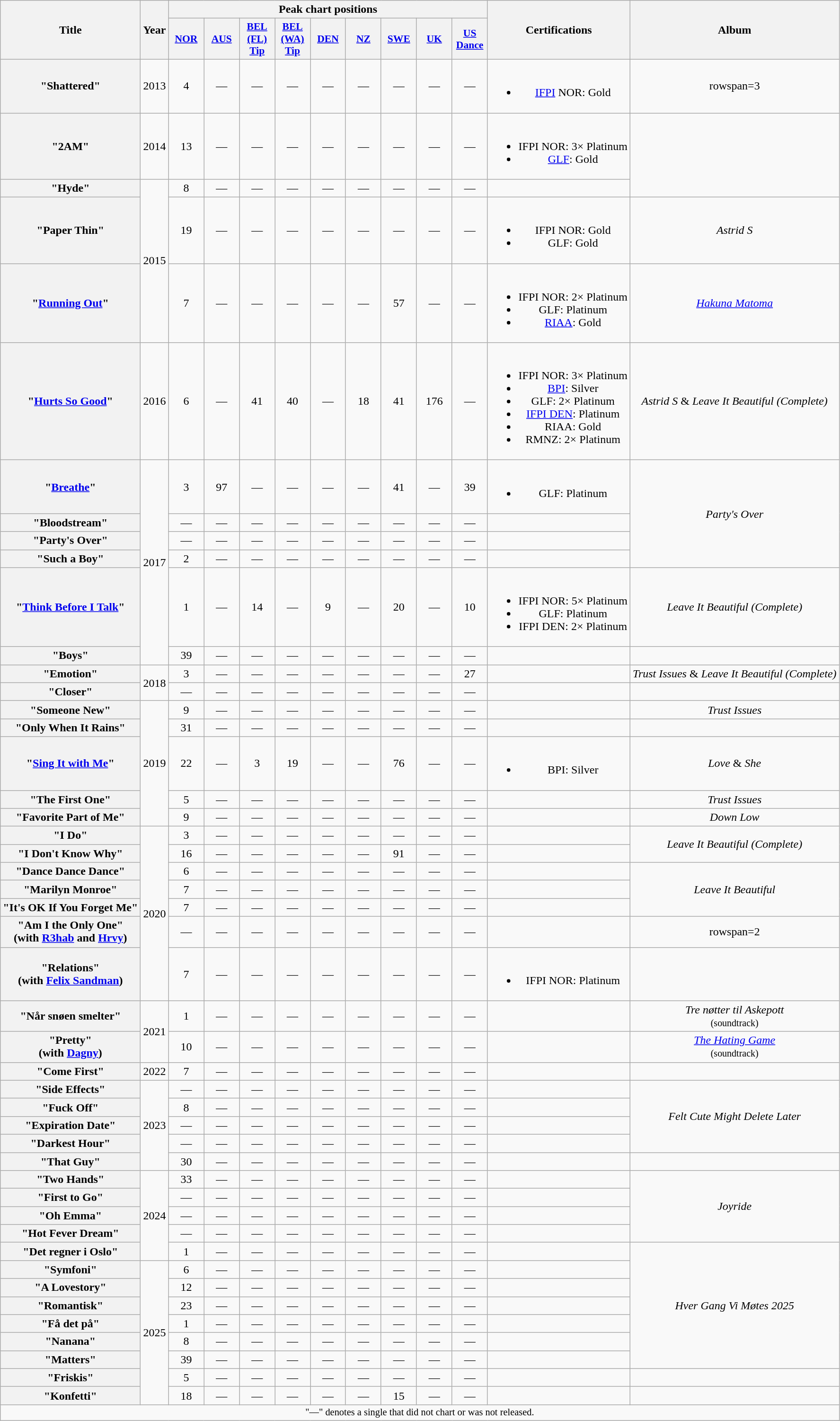<table class="wikitable plainrowheaders" style="text-align:center">
<tr>
<th scope="col" rowspan="2">Title</th>
<th scope="col" rowspan="2">Year</th>
<th scope="col" colspan="9">Peak chart positions</th>
<th scope="col" rowspan="2">Certifications</th>
<th scope="col" rowspan="2">Album</th>
</tr>
<tr>
<th scope="col" style="width:3em;font-size:90%;"><a href='#'>NOR</a><br></th>
<th scope="col" style="width:3em;font-size:90%;"><a href='#'>AUS</a><br></th>
<th scope="col" style="width:3em;font-size:90%;"><a href='#'>BEL (FL)<br>Tip</a><br></th>
<th scope="col" style="width:3em;font-size:90%;"><a href='#'>BEL (WA)<br>Tip</a><br></th>
<th scope="col" style="width:3em;font-size:90%;"><a href='#'>DEN</a><br></th>
<th scope="col" style="width:3em;font-size:90%;"><a href='#'>NZ</a><br></th>
<th scope="col" style="width:3em;font-size:90%;"><a href='#'>SWE</a><br></th>
<th scope="col" style="width:3em;font-size:90%;"><a href='#'>UK</a><br></th>
<th scope="col" style="width:3em;font-size:90%;"><a href='#'>US<br>Dance</a><br></th>
</tr>
<tr>
<th scope="row">"Shattered"</th>
<td>2013</td>
<td>4</td>
<td>—</td>
<td>—</td>
<td>—</td>
<td>—</td>
<td>—</td>
<td>—</td>
<td>—</td>
<td>—</td>
<td><br><ul><li><a href='#'>IFPI</a> NOR: Gold</li></ul></td>
<td>rowspan=3 </td>
</tr>
<tr>
<th scope="row">"2AM"<br></th>
<td>2014</td>
<td>13</td>
<td>—</td>
<td>—</td>
<td>—</td>
<td>—</td>
<td>—</td>
<td>—</td>
<td>—</td>
<td>—</td>
<td><br><ul><li>IFPI NOR: 3× Platinum</li><li><a href='#'>GLF</a>: Gold</li></ul></td>
</tr>
<tr>
<th scope="row">"Hyde"</th>
<td rowspan=3>2015</td>
<td>8</td>
<td>—</td>
<td>—</td>
<td>—</td>
<td>—</td>
<td>—</td>
<td>—</td>
<td>—</td>
<td>—</td>
<td></td>
</tr>
<tr>
<th scope="row">"Paper Thin"</th>
<td>19</td>
<td>—</td>
<td>—</td>
<td>—</td>
<td>—</td>
<td>—</td>
<td>—</td>
<td>—</td>
<td>—</td>
<td><br><ul><li>IFPI NOR: Gold</li><li>GLF: Gold</li></ul></td>
<td><em>Astrid S</em></td>
</tr>
<tr>
<th scope="row">"<a href='#'>Running Out</a>"<br></th>
<td>7</td>
<td>—</td>
<td>—</td>
<td>—</td>
<td>—</td>
<td>—</td>
<td>57</td>
<td>—</td>
<td>—</td>
<td><br><ul><li>IFPI NOR: 2× Platinum</li><li>GLF: Platinum</li><li><a href='#'>RIAA</a>: Gold</li></ul></td>
<td><em><a href='#'>Hakuna Matoma</a></em></td>
</tr>
<tr>
<th scope="row">"<a href='#'>Hurts So Good</a>"</th>
<td>2016</td>
<td>6</td>
<td>—</td>
<td>41</td>
<td>40</td>
<td>—</td>
<td>18</td>
<td>41</td>
<td>176</td>
<td>—</td>
<td><br><ul><li>IFPI NOR: 3× Platinum</li><li><a href='#'>BPI</a>: Silver</li><li>GLF: 2× Platinum</li><li><a href='#'>IFPI DEN</a>: Platinum</li><li>RIAA: Gold</li><li>RMNZ: 2× Platinum</li></ul></td>
<td><em>Astrid S</em> & <em>Leave It Beautiful (Complete)</em></td>
</tr>
<tr>
<th scope="row">"<a href='#'>Breathe</a>"</th>
<td rowspan="6">2017</td>
<td>3</td>
<td>97</td>
<td>—</td>
<td>—</td>
<td>—</td>
<td>—</td>
<td>41</td>
<td>—</td>
<td>39</td>
<td><br><ul><li>GLF: Platinum</li></ul></td>
<td rowspan=4><em>Party's Over</em></td>
</tr>
<tr>
<th scope="row">"Bloodstream"</th>
<td>—</td>
<td>—</td>
<td>—</td>
<td>—</td>
<td>—</td>
<td>—</td>
<td>—</td>
<td>—</td>
<td>—</td>
<td></td>
</tr>
<tr>
<th scope="row">"Party's Over"</th>
<td>—</td>
<td>—</td>
<td>—</td>
<td>—</td>
<td>—</td>
<td>—</td>
<td>—</td>
<td>—</td>
<td>—</td>
<td></td>
</tr>
<tr>
<th scope="row">"Such a Boy"</th>
<td>2</td>
<td>—</td>
<td>—</td>
<td>—</td>
<td>—</td>
<td>—</td>
<td>—</td>
<td>—</td>
<td>—</td>
<td></td>
</tr>
<tr>
<th scope="row">"<a href='#'>Think Before I Talk</a>"</th>
<td>1</td>
<td>—</td>
<td>14</td>
<td>—</td>
<td>9</td>
<td>—</td>
<td>20</td>
<td>—</td>
<td>10</td>
<td><br><ul><li>IFPI NOR: 5× Platinum</li><li>GLF: Platinum</li><li>IFPI DEN: 2× Platinum</li></ul></td>
<td><em>Leave It Beautiful (Complete)</em></td>
</tr>
<tr>
<th scope="row">"Boys"<br></th>
<td>39<br></td>
<td>—</td>
<td>—</td>
<td>—</td>
<td>—</td>
<td>—</td>
<td>—</td>
<td>—</td>
<td>—</td>
<td></td>
<td></td>
</tr>
<tr>
<th scope="row">"Emotion"</th>
<td rowspan="2">2018</td>
<td>3</td>
<td>—</td>
<td>—</td>
<td>—</td>
<td>—</td>
<td>—</td>
<td>—</td>
<td>—</td>
<td>27</td>
<td></td>
<td><em>Trust Issues</em> & <em>Leave It Beautiful (Complete)</em></td>
</tr>
<tr>
<th scope="row">"Closer"</th>
<td>—</td>
<td>—</td>
<td>—</td>
<td>—</td>
<td>—</td>
<td>—</td>
<td>—</td>
<td>—</td>
<td>—</td>
<td></td>
<td></td>
</tr>
<tr>
<th scope="row">"Someone New"</th>
<td rowspan="5">2019</td>
<td>9</td>
<td>—</td>
<td>—</td>
<td>—</td>
<td>—</td>
<td>—</td>
<td>—</td>
<td>—</td>
<td>—</td>
<td></td>
<td><em>Trust Issues</em></td>
</tr>
<tr>
<th scope="row">"Only When It Rains"<br></th>
<td>31</td>
<td>—</td>
<td>—</td>
<td>—</td>
<td>—</td>
<td>—</td>
<td>—</td>
<td>—</td>
<td>—</td>
<td></td>
<td></td>
</tr>
<tr>
<th scope="row">"<a href='#'>Sing It with Me</a>"<br></th>
<td>22</td>
<td>—</td>
<td>3</td>
<td>19</td>
<td>—</td>
<td>—</td>
<td>76</td>
<td>—</td>
<td>—</td>
<td><br><ul><li>BPI: Silver</li></ul></td>
<td><em>Love</em> & <em>She</em></td>
</tr>
<tr>
<th scope="row">"The First One"</th>
<td>5</td>
<td>—</td>
<td>—</td>
<td>—</td>
<td>—</td>
<td>—</td>
<td>—</td>
<td>—</td>
<td>—</td>
<td></td>
<td><em>Trust Issues</em></td>
</tr>
<tr>
<th scope="row">"Favorite Part of Me"</th>
<td>9</td>
<td>—</td>
<td>—</td>
<td>—</td>
<td>—</td>
<td>—</td>
<td>—</td>
<td>—</td>
<td>—</td>
<td></td>
<td><em>Down Low</em></td>
</tr>
<tr>
<th scope="row">"I Do"<br></th>
<td rowspan="7">2020</td>
<td>3<br></td>
<td>—</td>
<td>—</td>
<td>—</td>
<td>—</td>
<td>—</td>
<td>—</td>
<td>—</td>
<td>—</td>
<td></td>
<td rowspan="2"><em>Leave It Beautiful (Complete)</em></td>
</tr>
<tr>
<th scope="row">"I Don't Know Why"<br></th>
<td>16</td>
<td>—</td>
<td>—</td>
<td>—</td>
<td>—</td>
<td>—</td>
<td>91</td>
<td>—</td>
<td>—</td>
<td></td>
</tr>
<tr>
<th scope="row">"Dance Dance Dance"</th>
<td>6</td>
<td>—</td>
<td>—</td>
<td>—</td>
<td>—</td>
<td>—</td>
<td>—</td>
<td>—</td>
<td>—</td>
<td></td>
<td rowspan="3"><em>Leave It Beautiful</em></td>
</tr>
<tr>
<th scope="row">"Marilyn Monroe"</th>
<td>7</td>
<td>—</td>
<td>—</td>
<td>—</td>
<td>—</td>
<td>—</td>
<td>—</td>
<td>—</td>
<td>—</td>
<td></td>
</tr>
<tr>
<th scope="row">"It's OK If You Forget Me"</th>
<td>7</td>
<td>—</td>
<td>—</td>
<td>—</td>
<td>—</td>
<td>—</td>
<td>—</td>
<td>—</td>
<td>—</td>
<td></td>
</tr>
<tr>
<th scope="row">"Am I the Only One" <br><span>(with <a href='#'>R3hab</a> and <a href='#'>Hrvy</a>)</span></th>
<td>—</td>
<td>—</td>
<td>—</td>
<td>—</td>
<td>—</td>
<td>—</td>
<td>—</td>
<td>—</td>
<td>—</td>
<td></td>
<td>rowspan=2 </td>
</tr>
<tr>
<th scope="row">"Relations" <br><span>(with <a href='#'>Felix Sandman</a>)</span></th>
<td>7</td>
<td>—</td>
<td>—</td>
<td>—</td>
<td>—</td>
<td>—</td>
<td>—</td>
<td>—</td>
<td>—</td>
<td><br><ul><li>IFPI NOR: Platinum</li></ul></td>
</tr>
<tr>
<th scope="row">"Når snøen smelter"</th>
<td rowspan="2">2021</td>
<td>1</td>
<td>—</td>
<td>—</td>
<td>—</td>
<td>—</td>
<td>—</td>
<td>—</td>
<td>—</td>
<td>—</td>
<td></td>
<td><em>Tre nøtter til Askepott</em><br><small>(soundtrack)</small></td>
</tr>
<tr>
<th scope="row">"Pretty"<br><span>(with <a href='#'>Dagny</a>)</span></th>
<td>10</td>
<td>—</td>
<td>—</td>
<td>—</td>
<td>—</td>
<td>—</td>
<td>—</td>
<td>—</td>
<td>—</td>
<td></td>
<td><em><a href='#'>The Hating Game</a></em><br><small>(soundtrack)</small></td>
</tr>
<tr>
<th scope="row">"Come First"</th>
<td>2022</td>
<td>7</td>
<td>—</td>
<td>—</td>
<td>—</td>
<td>—</td>
<td>—</td>
<td>—</td>
<td>—</td>
<td>—</td>
<td></td>
<td></td>
</tr>
<tr>
<th scope="row">"Side Effects"</th>
<td rowspan="5">2023</td>
<td>—</td>
<td>—</td>
<td>—</td>
<td>—</td>
<td>—</td>
<td>—</td>
<td>—</td>
<td>—</td>
<td>—</td>
<td></td>
<td rowspan="4"><em>Felt Cute Might Delete Later</em></td>
</tr>
<tr>
<th scope="row">"Fuck Off"</th>
<td>8</td>
<td>—</td>
<td>—</td>
<td>—</td>
<td>—</td>
<td>—</td>
<td>—</td>
<td>—</td>
<td>—</td>
<td></td>
</tr>
<tr>
<th scope="row">"Expiration Date"</th>
<td>—</td>
<td>—</td>
<td>—</td>
<td>—</td>
<td>—</td>
<td>—</td>
<td>—</td>
<td>—</td>
<td>—</td>
<td></td>
</tr>
<tr>
<th scope="row">"Darkest Hour"</th>
<td>—</td>
<td>—</td>
<td>—</td>
<td>—</td>
<td>—</td>
<td>—</td>
<td>—</td>
<td>—</td>
<td>—</td>
<td></td>
</tr>
<tr>
<th scope="row">"That Guy"</th>
<td>30</td>
<td>—</td>
<td>—</td>
<td>—</td>
<td>—</td>
<td>—</td>
<td>—</td>
<td>—</td>
<td>—</td>
<td></td>
<td></td>
</tr>
<tr>
<th scope="row">"Two Hands"</th>
<td rowspan="5">2024</td>
<td>33</td>
<td>—</td>
<td>—</td>
<td>—</td>
<td>—</td>
<td>—</td>
<td>—</td>
<td>—</td>
<td>—</td>
<td></td>
<td rowspan="4"><em>Joyride</em></td>
</tr>
<tr>
<th scope="row">"First to Go"</th>
<td>—</td>
<td>—</td>
<td>—</td>
<td>—</td>
<td>—</td>
<td>—</td>
<td>—</td>
<td>—</td>
<td>—</td>
<td></td>
</tr>
<tr>
<th scope="row">"Oh Emma"</th>
<td>—</td>
<td>—</td>
<td>—</td>
<td>—</td>
<td>—</td>
<td>—</td>
<td>—</td>
<td>—</td>
<td>—</td>
<td></td>
</tr>
<tr>
<th scope="row">"Hot Fever Dream"</th>
<td>—</td>
<td>—</td>
<td>—</td>
<td>—</td>
<td>—</td>
<td>—</td>
<td>—</td>
<td>—</td>
<td>—</td>
<td></td>
</tr>
<tr>
<th scope="row">"Det regner i Oslo"</th>
<td>1<br></td>
<td>—</td>
<td>—</td>
<td>—</td>
<td>—</td>
<td>—</td>
<td>—</td>
<td>—</td>
<td>—</td>
<td></td>
<td rowspan="7"><em>Hver Gang Vi Møtes 2025</em></td>
</tr>
<tr>
<th scope="row">"Symfoni"</th>
<td rowspan="8">2025</td>
<td>6<br></td>
<td>—</td>
<td>—</td>
<td>—</td>
<td>—</td>
<td>—</td>
<td>—</td>
<td>—</td>
<td>—</td>
<td></td>
</tr>
<tr>
<th scope="row">"A Lovestory"<br></th>
<td>12<br></td>
<td>—</td>
<td>—</td>
<td>—</td>
<td>—</td>
<td>—</td>
<td>—</td>
<td>—</td>
<td>—</td>
<td></td>
</tr>
<tr>
<th scope="row">"Romantisk"</th>
<td>23<br></td>
<td>—</td>
<td>—</td>
<td>—</td>
<td>—</td>
<td>—</td>
<td>—</td>
<td>—</td>
<td>—</td>
<td></td>
</tr>
<tr>
<th scope="row">"Få det på"<br></th>
<td>1<br></td>
<td>—</td>
<td>—</td>
<td>—</td>
<td>—</td>
<td>—</td>
<td>—</td>
<td>—</td>
<td>—</td>
<td></td>
</tr>
<tr>
<th scope="row">"Nanana"</th>
<td>8<br></td>
<td>—</td>
<td>—</td>
<td>—</td>
<td>—</td>
<td>—</td>
<td>—</td>
<td>—</td>
<td>—</td>
<td></td>
</tr>
<tr>
<th scope="row">"Matters"<br></th>
<td>39<br></td>
<td>—</td>
<td>—</td>
<td>—</td>
<td>—</td>
<td>—</td>
<td>—</td>
<td>—</td>
<td>—</td>
<td></td>
</tr>
<tr>
<th scope="row">"Friskis"<br></th>
<td>5<br></td>
<td>—</td>
<td>—</td>
<td>—</td>
<td>—</td>
<td>—</td>
<td>—</td>
<td>—</td>
<td>—</td>
<td></td>
<td></td>
</tr>
<tr>
<th scope="row">"Konfetti"<br></th>
<td>18<br></td>
<td>—</td>
<td>—</td>
<td>—</td>
<td>—</td>
<td>—</td>
<td>15<br></td>
<td>—</td>
<td>—</td>
<td></td>
<td></td>
</tr>
<tr>
<td colspan="13" style="font-size:85%">"—" denotes a single that did not chart or was not released.</td>
</tr>
</table>
